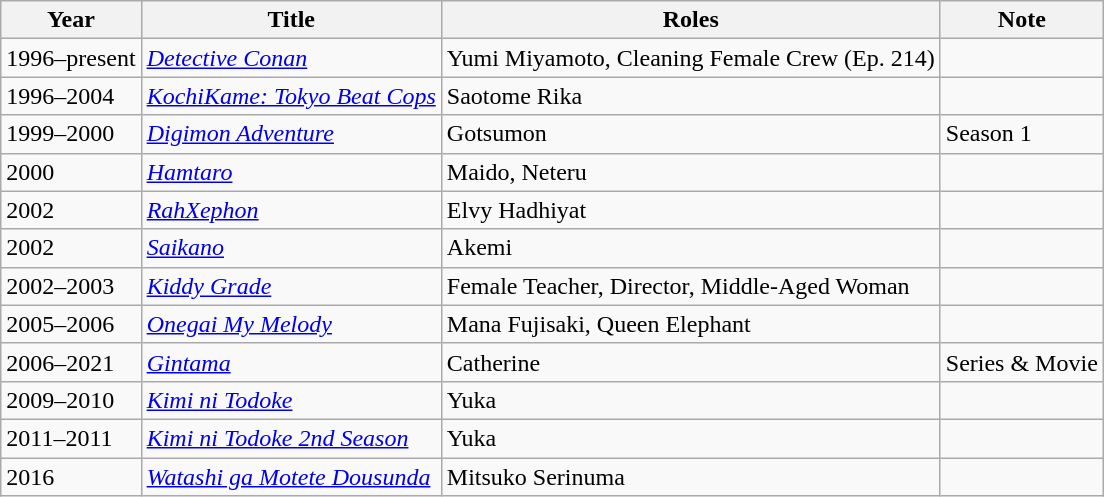<table class="wikitable sortable">
<tr>
<th>Year</th>
<th>Title</th>
<th>Roles</th>
<th>Note</th>
</tr>
<tr>
<td>1996–present</td>
<td><em><a href='#'>Detective Conan</a></em></td>
<td>Yumi Miyamoto, Cleaning Female Crew (Ep. 214)</td>
<td></td>
</tr>
<tr>
<td>1996–2004</td>
<td><em><a href='#'>KochiKame: Tokyo Beat Cops</a></em></td>
<td>Saotome Rika</td>
<td></td>
</tr>
<tr>
<td>1999–2000</td>
<td><em><a href='#'>Digimon Adventure</a></em></td>
<td>Gotsumon</td>
<td>Season 1</td>
</tr>
<tr>
<td>2000</td>
<td><em><a href='#'>Hamtaro</a></em></td>
<td>Maido, Neteru</td>
<td></td>
</tr>
<tr>
<td>2002</td>
<td><em><a href='#'>RahXephon</a></em></td>
<td>Elvy Hadhiyat</td>
<td></td>
</tr>
<tr>
<td>2002</td>
<td><em><a href='#'>Saikano</a></em></td>
<td>Akemi</td>
<td></td>
</tr>
<tr>
<td>2002–2003</td>
<td><em><a href='#'>Kiddy Grade</a></em></td>
<td>Female Teacher, Director, Middle-Aged Woman</td>
<td></td>
</tr>
<tr>
<td>2005–2006</td>
<td><em><a href='#'>Onegai My Melody</a></em></td>
<td>Mana Fujisaki, Queen Elephant</td>
<td></td>
</tr>
<tr>
<td>2006–2021</td>
<td><em><a href='#'>Gintama</a></em></td>
<td>Catherine</td>
<td>Series & Movie</td>
</tr>
<tr>
<td>2009–2010</td>
<td><em><a href='#'>Kimi ni Todoke</a></em></td>
<td>Yuka</td>
<td></td>
</tr>
<tr>
<td>2011–2011</td>
<td><em><a href='#'>Kimi ni Todoke 2nd Season</a></em></td>
<td>Yuka</td>
<td></td>
</tr>
<tr>
<td>2016</td>
<td><em><a href='#'>Watashi ga Motete Dousunda</a></em></td>
<td>Mitsuko Serinuma</td>
<td></td>
</tr>
</table>
